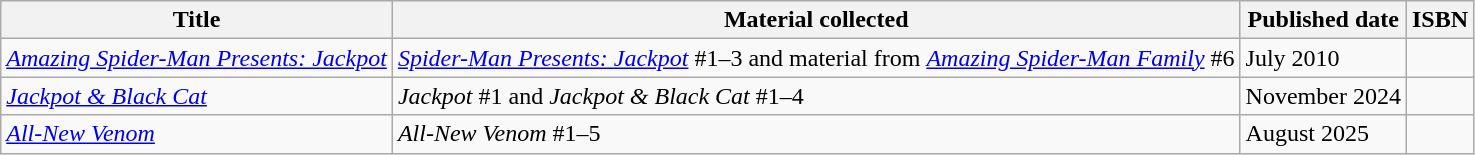<table class="wikitable">
<tr>
<th>Title</th>
<th>Material collected</th>
<th>Published date</th>
<th>ISBN</th>
</tr>
<tr>
<td><em><a href='#'>Amazing Spider-Man Presents: Jackpot</a></em></td>
<td><em><a href='#'>Spider-Man Presents: Jackpot</a></em> #1–3 and material from <em><a href='#'>Amazing Spider-Man Family</a></em> #6</td>
<td>July 2010</td>
<td></td>
</tr>
<tr>
<td><em><a href='#'>Jackpot & Black Cat</a></em></td>
<td><em>Jackpot</em> #1 and <em>Jackpot & Black Cat</em> #1–4</td>
<td>November 2024</td>
<td></td>
</tr>
<tr>
<td><em><a href='#'>All-New Venom</a></em></td>
<td><em>All-New Venom</em> #1–5</td>
<td>August 2025</td>
<td></td>
</tr>
</table>
